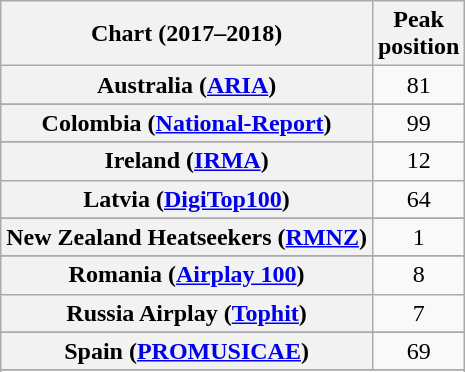<table class="wikitable sortable plainrowheaders" style="text-align:center">
<tr>
<th scope="col">Chart (2017–2018)</th>
<th scope="col">Peak<br>position</th>
</tr>
<tr>
<th scope="row">Australia (<a href='#'>ARIA</a>)</th>
<td>81</td>
</tr>
<tr>
</tr>
<tr>
</tr>
<tr>
</tr>
<tr>
</tr>
<tr>
<th scope="row">Colombia (<a href='#'>National-Report</a>)</th>
<td>99</td>
</tr>
<tr>
</tr>
<tr>
</tr>
<tr>
</tr>
<tr>
</tr>
<tr>
</tr>
<tr>
<th scope="row">Ireland (<a href='#'>IRMA</a>)</th>
<td>12</td>
</tr>
<tr>
<th scope="row">Latvia (<a href='#'>DigiTop100</a>)</th>
<td>64</td>
</tr>
<tr>
</tr>
<tr>
<th scope="row">New Zealand Heatseekers (<a href='#'>RMNZ</a>)</th>
<td>1</td>
</tr>
<tr>
</tr>
<tr>
<th scope="row">Romania (<a href='#'>Airplay 100</a>)</th>
<td>8</td>
</tr>
<tr>
<th scope="row">Russia Airplay (<a href='#'>Tophit</a>)</th>
<td>7</td>
</tr>
<tr>
</tr>
<tr>
</tr>
<tr>
<th scope="row">Spain (<a href='#'>PROMUSICAE</a>)</th>
<td>69</td>
</tr>
<tr>
</tr>
<tr>
</tr>
<tr>
</tr>
</table>
